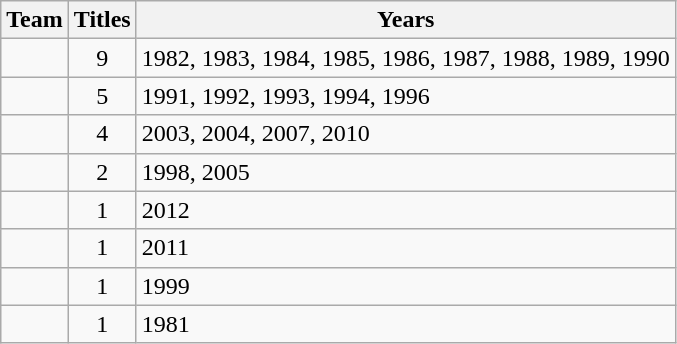<table class="wikitable sortable" style="text-align:center">
<tr>
<th>Team</th>
<th>Titles</th>
<th>Years</th>
</tr>
<tr>
<td style=><em></em></td>
<td>9</td>
<td align=left>1982, 1983, 1984, 1985, 1986, 1987, 1988, 1989, 1990</td>
</tr>
<tr>
<td style=><em></em></td>
<td>5</td>
<td align=left>1991, 1992, 1993, 1994, 1996</td>
</tr>
<tr>
<td style=><em></em></td>
<td>4</td>
<td align=left>2003, 2004, 2007, 2010</td>
</tr>
<tr>
<td style=><em></em></td>
<td>2</td>
<td align=left>1998, 2005</td>
</tr>
<tr>
<td style=><em></em></td>
<td>1</td>
<td align=left>2012</td>
</tr>
<tr>
<td style=><em></em></td>
<td>1</td>
<td align=left>2011</td>
</tr>
<tr>
<td style=><em></em></td>
<td>1</td>
<td align=left>1999</td>
</tr>
<tr>
<td style=><em></em></td>
<td>1</td>
<td align=left>1981</td>
</tr>
</table>
